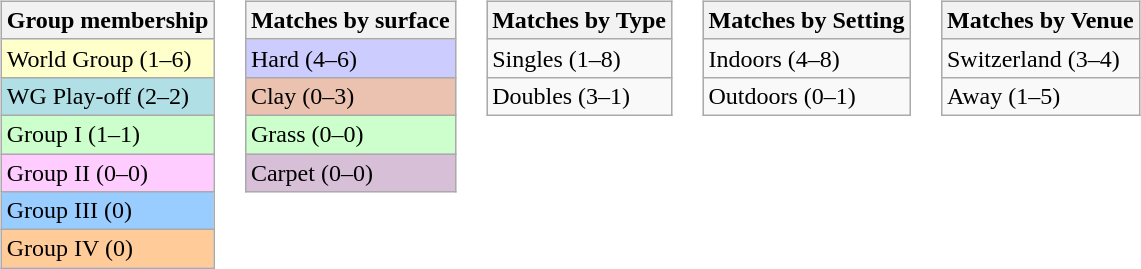<table>
<tr valign=top>
<td><br><table class=wikitable>
<tr>
<th>Group membership</th>
</tr>
<tr style="background:#ffc;">
<td>World Group (1–6)</td>
</tr>
<tr style="background:#B0E0E6;">
<td>WG Play-off (2–2)</td>
</tr>
<tr style="background:#cfc;">
<td>Group I (1–1)</td>
</tr>
<tr style="background:#fcf;">
<td>Group II (0–0)</td>
</tr>
<tr style="background:#9cf;">
<td>Group III (0)</td>
</tr>
<tr style="background:#fc9;">
<td>Group IV (0)</td>
</tr>
</table>
</td>
<td><br><table class=wikitable>
<tr>
<th>Matches by surface</th>
</tr>
<tr style="background:#ccf;">
<td>Hard (4–6)</td>
</tr>
<tr style="background:#ebc2af;">
<td>Clay (0–3)</td>
</tr>
<tr style="background:#cfc;">
<td>Grass (0–0)</td>
</tr>
<tr style="background:thistle;">
<td>Carpet (0–0)</td>
</tr>
</table>
</td>
<td><br><table class=wikitable>
<tr>
<th>Matches by Type</th>
</tr>
<tr>
<td>Singles (1–8)</td>
</tr>
<tr>
<td>Doubles (3–1)</td>
</tr>
</table>
</td>
<td><br><table class=wikitable>
<tr>
<th>Matches by Setting</th>
</tr>
<tr>
<td>Indoors (4–8)</td>
</tr>
<tr>
<td>Outdoors (0–1)</td>
</tr>
</table>
</td>
<td><br><table class=wikitable>
<tr>
<th>Matches by Venue</th>
</tr>
<tr>
<td>Switzerland (3–4)</td>
</tr>
<tr>
<td>Away (1–5)</td>
</tr>
</table>
</td>
</tr>
</table>
